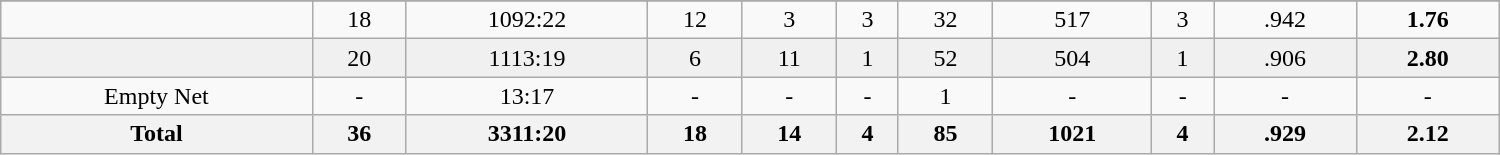<table class="wikitable sortable" width ="1000">
<tr align="center">
</tr>
<tr align="center" bgcolor="">
<td></td>
<td>18</td>
<td>1092:22</td>
<td>12</td>
<td>3</td>
<td>3</td>
<td>32</td>
<td>517</td>
<td>3</td>
<td>.942</td>
<td><strong>1.76</strong></td>
</tr>
<tr align="center" bgcolor="f0f0f0">
<td></td>
<td>20</td>
<td>1113:19</td>
<td>6</td>
<td>11</td>
<td>1</td>
<td>52</td>
<td>504</td>
<td>1</td>
<td>.906</td>
<td><strong>2.80</strong></td>
</tr>
<tr align="center" bgcolor="">
<td>Empty Net</td>
<td>-</td>
<td>13:17</td>
<td>-</td>
<td>-</td>
<td>-</td>
<td>1</td>
<td>-</td>
<td>-</td>
<td>-</td>
<td>-</td>
</tr>
<tr>
<th>Total</th>
<th>36</th>
<th>3311:20</th>
<th>18</th>
<th>14</th>
<th>4</th>
<th>85</th>
<th>1021</th>
<th>4</th>
<th>.929</th>
<th>2.12</th>
</tr>
</table>
